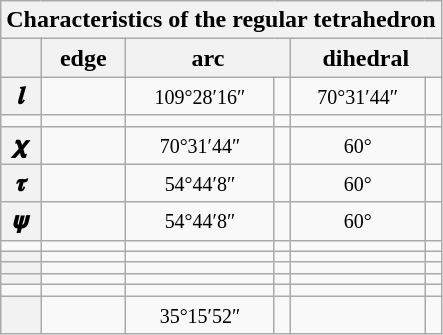<table class="wikitable floatright">
<tr>
<th colspan=6>Characteristics of the regular tetrahedron</th>
</tr>
<tr>
<th align=right></th>
<th align=center>edge</th>
<th colspan=2 align=center>arc</th>
<th colspan=2 align=center>dihedral</th>
</tr>
<tr>
<th align=right>𝒍</th>
<td align=center><small></small></td>
<td align=center><small>109°28′16″</small></td>
<td align=center><small></small></td>
<td align=center><small>70°31′44″</small></td>
<td align=center><small></small></td>
</tr>
<tr>
<td></td>
<td></td>
<td></td>
<td></td>
<td></td>
</tr>
<tr>
<th align=right>𝟀</th>
<td align=center><small></small></td>
<td align=center><small>70°31′44″</small></td>
<td align=center><small></small></td>
<td align=center><small>60°</small></td>
<td align=center><small></small></td>
</tr>
<tr>
<th align=right>𝝉</th>
<td align=center><small></small></td>
<td align=center><small>54°44′8″</small></td>
<td align=center><small></small></td>
<td align=center><small>60°</small></td>
<td align=center><small></small></td>
</tr>
<tr>
<th align=right>𝟁</th>
<td align=center><small></small></td>
<td align=center><small>54°44′8″</small></td>
<td align=center><small></small></td>
<td align=center><small>60°</small></td>
<td align=center><small></small></td>
</tr>
<tr>
<td></td>
<td></td>
<td></td>
<td></td>
<td></td>
</tr>
<tr>
<th align=right><small></small></th>
<td align=center><small></small></td>
<td align=center></td>
<td align=center></td>
<td align=center></td>
<td align=center></td>
</tr>
<tr>
<th align=right><small></small></th>
<td align=center><small></small></td>
<td align=center></td>
<td align=center></td>
<td align=center></td>
<td align=center></td>
</tr>
<tr>
<th align=right><small></small></th>
<td align=center><small></small></td>
<td align=center></td>
<td align=center></td>
<td align=center></td>
<td align=center></td>
</tr>
<tr>
<td></td>
<td></td>
<td></td>
<td></td>
<td></td>
</tr>
<tr>
<th align=right><small></small></th>
<td align=center></td>
<td align=center><small>35°15′52″</small></td>
<td align=center><small></small></td>
<td align=center></td>
<td align=center></td>
</tr>
</table>
